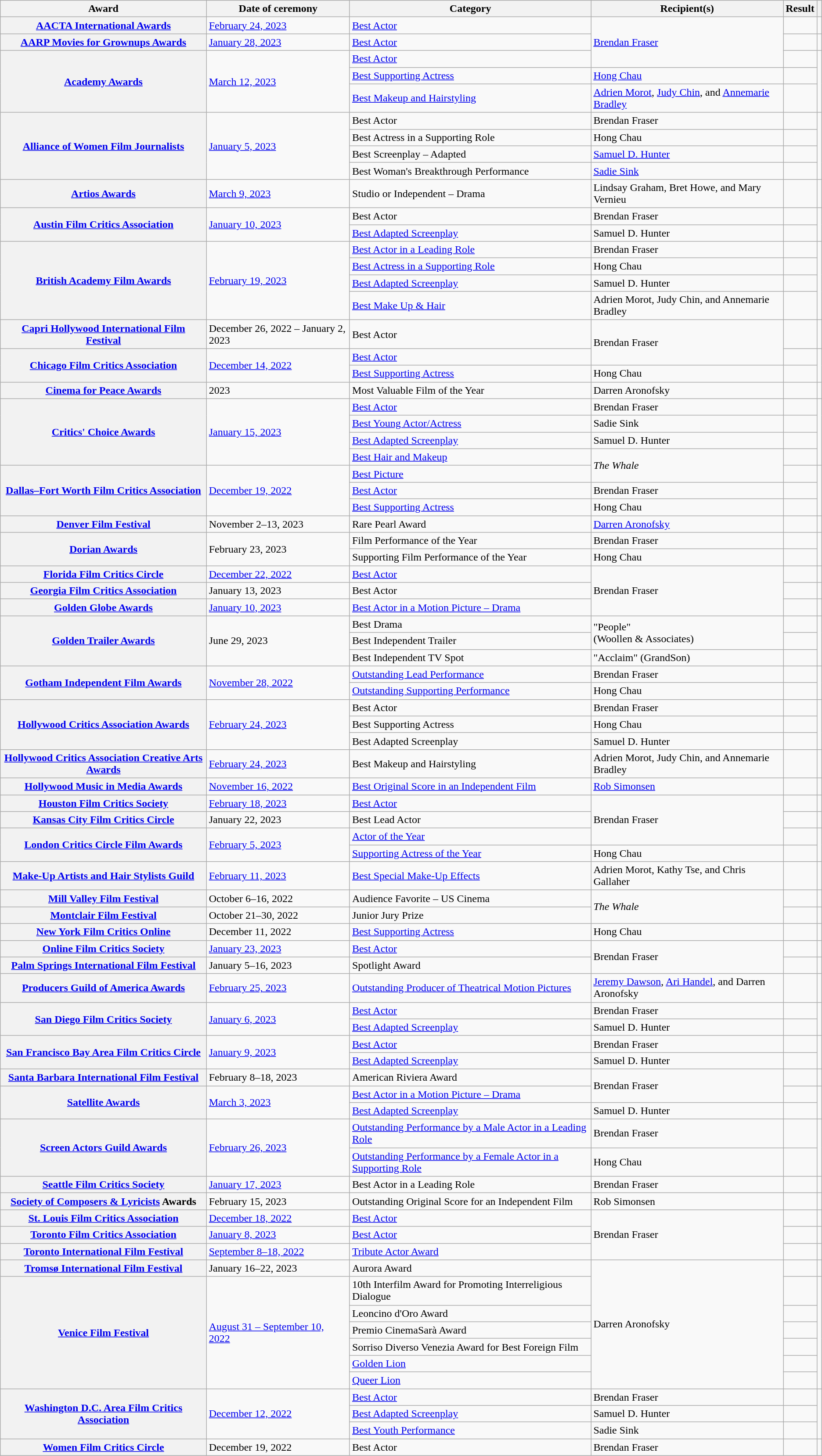<table class="wikitable plainrowheaders sortable">
<tr>
<th scope="col">Award</th>
<th scope="col">Date of ceremony</th>
<th scope="col">Category</th>
<th scope="col">Recipient(s)</th>
<th scope="col">Result</th>
<th scope="col" class="unsortable"></th>
</tr>
<tr>
<th scope="row"><a href='#'>AACTA International Awards</a></th>
<td><a href='#'>February 24, 2023</a></td>
<td><a href='#'>Best Actor</a></td>
<td rowspan="3"><a href='#'>Brendan Fraser</a></td>
<td></td>
<td style="text-align:center;"></td>
</tr>
<tr>
<th scope="row"><a href='#'>AARP Movies for Grownups Awards</a></th>
<td><a href='#'>January 28, 2023</a></td>
<td><a href='#'>Best Actor</a></td>
<td></td>
<td style="text-align:center;"></td>
</tr>
<tr>
<th scope="row" rowspan="3"><a href='#'>Academy Awards</a></th>
<td rowspan="3"><a href='#'>March 12, 2023</a></td>
<td><a href='#'>Best Actor</a></td>
<td></td>
<td style="text-align:center;" rowspan="3"></td>
</tr>
<tr>
<td><a href='#'>Best Supporting Actress</a></td>
<td><a href='#'>Hong Chau</a></td>
<td></td>
</tr>
<tr>
<td><a href='#'>Best Makeup and Hairstyling</a></td>
<td><a href='#'>Adrien Morot</a>, <a href='#'>Judy Chin</a>, and <a href='#'>Annemarie Bradley</a></td>
<td></td>
</tr>
<tr>
<th scope="row" rowspan="4"><a href='#'>Alliance of Women Film Journalists</a></th>
<td rowspan="4"><a href='#'>January 5, 2023</a></td>
<td>Best Actor</td>
<td>Brendan Fraser</td>
<td></td>
<td style="text-align:center;" rowspan="4"></td>
</tr>
<tr>
<td>Best Actress in a Supporting Role</td>
<td>Hong Chau</td>
<td></td>
</tr>
<tr>
<td>Best Screenplay – Adapted</td>
<td><a href='#'>Samuel D. Hunter</a></td>
<td></td>
</tr>
<tr>
<td>Best Woman's Breakthrough Performance</td>
<td><a href='#'>Sadie Sink</a></td>
<td></td>
</tr>
<tr>
<th scope="row"><a href='#'>Artios Awards</a></th>
<td><a href='#'>March 9, 2023</a></td>
<td>Studio or Independent – Drama</td>
<td>Lindsay Graham, Bret Howe, and Mary Vernieu</td>
<td></td>
<td style="text-align:center;"></td>
</tr>
<tr>
<th scope="row" rowspan="2"><a href='#'>Austin Film Critics Association</a></th>
<td rowspan="2"><a href='#'>January 10, 2023</a></td>
<td>Best Actor</td>
<td>Brendan Fraser</td>
<td></td>
<td rowspan="2" style="text-align:center"><br></td>
</tr>
<tr>
<td><a href='#'>Best Adapted Screenplay</a></td>
<td>Samuel D. Hunter</td>
<td></td>
</tr>
<tr>
<th rowspan="4" scope="row"><a href='#'>British Academy Film Awards</a></th>
<td rowspan="4"><a href='#'>February 19, 2023</a></td>
<td><a href='#'>Best Actor in a Leading Role</a></td>
<td>Brendan Fraser</td>
<td></td>
<td rowspan="4" align="center"></td>
</tr>
<tr>
<td><a href='#'>Best Actress in a Supporting Role</a></td>
<td>Hong Chau</td>
<td></td>
</tr>
<tr>
<td><a href='#'>Best Adapted Screenplay</a></td>
<td>Samuel D. Hunter</td>
<td></td>
</tr>
<tr>
<td><a href='#'>Best Make Up & Hair</a></td>
<td>Adrien Morot, Judy Chin, and Annemarie Bradley</td>
<td></td>
</tr>
<tr>
<th scope="row"><a href='#'>Capri Hollywood International Film Festival</a></th>
<td>December 26, 2022 – January 2, 2023</td>
<td>Best Actor</td>
<td rowspan="2">Brendan Fraser</td>
<td></td>
<td style="text-align:center;"></td>
</tr>
<tr>
<th rowspan="2" scope="row"><a href='#'>Chicago Film Critics Association</a></th>
<td rowspan="2"><a href='#'>December 14, 2022</a></td>
<td><a href='#'>Best Actor</a></td>
<td></td>
<td rowspan="2" style="text-align:center;"></td>
</tr>
<tr>
<td><a href='#'>Best Supporting Actress</a></td>
<td>Hong Chau</td>
<td></td>
</tr>
<tr>
<th scope="row"><a href='#'>Cinema for Peace Awards</a></th>
<td>2023</td>
<td>Most Valuable Film of the Year</td>
<td>Darren Aronofsky</td>
<td></td>
<td style="text-align:center;"></td>
</tr>
<tr>
<th scope="row" rowspan="4"><a href='#'>Critics' Choice Awards</a></th>
<td rowspan="4"><a href='#'>January 15, 2023</a></td>
<td><a href='#'>Best Actor</a></td>
<td>Brendan Fraser</td>
<td></td>
<td rowspan="4" style="text-align:center;"></td>
</tr>
<tr>
<td><a href='#'>Best Young Actor/Actress</a></td>
<td>Sadie Sink</td>
<td></td>
</tr>
<tr>
<td><a href='#'>Best Adapted Screenplay</a></td>
<td>Samuel D. Hunter</td>
<td></td>
</tr>
<tr>
<td><a href='#'>Best Hair and Makeup</a></td>
<td rowspan="2"><em>The Whale</em></td>
<td></td>
</tr>
<tr>
<th rowspan="3" scope="row"><a href='#'>Dallas–Fort Worth Film Critics Association</a></th>
<td rowspan="3"><a href='#'>December 19, 2022</a></td>
<td><a href='#'>Best Picture</a></td>
<td></td>
<td rowspan="3" style="text-align:center;"></td>
</tr>
<tr>
<td><a href='#'>Best Actor</a></td>
<td>Brendan Fraser</td>
<td></td>
</tr>
<tr>
<td><a href='#'>Best Supporting Actress</a></td>
<td>Hong Chau</td>
<td></td>
</tr>
<tr>
<th scope="row"><a href='#'>Denver Film Festival</a></th>
<td>November 2–13, 2023</td>
<td>Rare Pearl Award</td>
<td><a href='#'>Darren Aronofsky</a></td>
<td></td>
<td style="text-align:center;"></td>
</tr>
<tr>
<th rowspan="2" scope="row"><a href='#'>Dorian Awards</a></th>
<td rowspan="2">February 23, 2023</td>
<td>Film Performance of the Year</td>
<td>Brendan Fraser</td>
<td></td>
<td rowspan="2" style="text-align:center;"></td>
</tr>
<tr>
<td>Supporting Film Performance of the Year</td>
<td>Hong Chau</td>
<td></td>
</tr>
<tr>
<th scope="row"><a href='#'>Florida Film Critics Circle</a></th>
<td><a href='#'>December 22, 2022</a></td>
<td><a href='#'>Best Actor</a></td>
<td rowspan="3">Brendan Fraser</td>
<td></td>
<td style="text-align:center;"></td>
</tr>
<tr>
<th scope="row"><a href='#'>Georgia Film Critics Association</a></th>
<td>January 13, 2023</td>
<td>Best Actor</td>
<td></td>
<td style="text-align:center;"></td>
</tr>
<tr>
<th scope="row"><a href='#'>Golden Globe Awards</a></th>
<td><a href='#'>January 10, 2023</a></td>
<td><a href='#'>Best Actor in a Motion Picture – Drama</a></td>
<td></td>
<td style="text-align:center;"></td>
</tr>
<tr>
<th scope="row" rowspan="3"><a href='#'>Golden Trailer Awards</a></th>
<td rowspan="3">June 29, 2023</td>
<td>Best Drama</td>
<td rowspan="2">"People" <br>(Woollen & Associates)</td>
<td></td>
<td style="text-align:center;" rowspan="3"><br></td>
</tr>
<tr>
<td>Best Independent Trailer</td>
<td></td>
</tr>
<tr>
<td>Best Independent TV Spot</td>
<td>"Acclaim" (GrandSon)</td>
<td></td>
</tr>
<tr>
<th rowspan="2" scope="row"><a href='#'>Gotham Independent Film Awards</a></th>
<td rowspan="2"><a href='#'>November 28, 2022</a></td>
<td><a href='#'>Outstanding Lead Performance</a></td>
<td>Brendan Fraser</td>
<td></td>
<td rowspan="2" style="text-align:center;"></td>
</tr>
<tr>
<td><a href='#'>Outstanding Supporting Performance</a></td>
<td>Hong Chau</td>
<td></td>
</tr>
<tr>
<th scope="row" rowspan="3"><a href='#'>Hollywood Critics Association Awards</a></th>
<td rowspan="3"><a href='#'>February 24, 2023</a></td>
<td>Best Actor</td>
<td>Brendan Fraser</td>
<td></td>
<td rowspan="3" style="text-align:center;"></td>
</tr>
<tr>
<td>Best Supporting Actress</td>
<td>Hong Chau</td>
<td></td>
</tr>
<tr>
<td>Best Adapted Screenplay</td>
<td>Samuel D. Hunter</td>
<td></td>
</tr>
<tr>
<th scope="row"><a href='#'>Hollywood Critics Association Creative Arts Awards</a></th>
<td><a href='#'>February 24, 2023</a></td>
<td>Best Makeup and Hairstyling</td>
<td>Adrien Morot, Judy Chin, and Annemarie Bradley</td>
<td></td>
<td style="text-align:center;"></td>
</tr>
<tr>
<th scope="row"><a href='#'>Hollywood Music in Media Awards</a></th>
<td><a href='#'>November 16, 2022</a></td>
<td><a href='#'>Best Original Score in an Independent Film</a></td>
<td><a href='#'>Rob Simonsen</a></td>
<td></td>
<td style="text-align:center;"></td>
</tr>
<tr>
<th scope="row"><a href='#'>Houston Film Critics Society</a></th>
<td><a href='#'>February 18, 2023</a></td>
<td><a href='#'>Best Actor</a></td>
<td rowspan="3">Brendan Fraser</td>
<td></td>
<td style="text-align:center;"></td>
</tr>
<tr>
<th scope="row"><a href='#'>Kansas City Film Critics Circle</a></th>
<td>January 22, 2023</td>
<td>Best Lead Actor</td>
<td></td>
<td style="text-align:center;"></td>
</tr>
<tr>
<th rowspan="2" scope="row"><a href='#'>London Critics Circle Film Awards</a></th>
<td rowspan="2"><a href='#'>February 5, 2023</a></td>
<td><a href='#'>Actor of the Year</a></td>
<td></td>
<td rowspan="2" style="text-align:center;"></td>
</tr>
<tr>
<td><a href='#'>Supporting Actress of the Year</a></td>
<td>Hong Chau</td>
<td></td>
</tr>
<tr>
<th scope="row"><a href='#'>Make-Up Artists and Hair Stylists Guild</a></th>
<td><a href='#'>February 11, 2023</a></td>
<td><a href='#'>Best Special Make-Up Effects</a></td>
<td>Adrien Morot, Kathy Tse, and Chris Gallaher</td>
<td></td>
<td align="center"></td>
</tr>
<tr>
<th scope="row"><a href='#'>Mill Valley Film Festival</a></th>
<td>October 6–16, 2022</td>
<td>Audience Favorite – US Cinema</td>
<td rowspan="2"><em>The Whale</em></td>
<td></td>
<td style="text-align:center;"></td>
</tr>
<tr>
<th scope="row"><a href='#'>Montclair Film Festival</a></th>
<td>October 21–30, 2022</td>
<td>Junior Jury Prize</td>
<td></td>
<td style="text-align:center;"></td>
</tr>
<tr>
<th scope="row"><a href='#'>New York Film Critics Online</a></th>
<td>December 11, 2022</td>
<td><a href='#'>Best Supporting Actress</a></td>
<td>Hong Chau</td>
<td></td>
<td style="text-align:center;"></td>
</tr>
<tr>
<th scope="row"><a href='#'>Online Film Critics Society</a></th>
<td><a href='#'>January 23, 2023</a></td>
<td><a href='#'>Best Actor</a></td>
<td rowspan="2">Brendan Fraser</td>
<td></td>
<td align="center"></td>
</tr>
<tr>
<th scope="row"><a href='#'>Palm Springs International Film Festival</a></th>
<td>January 5–16, 2023</td>
<td>Spotlight Award</td>
<td></td>
<td style="text-align:center;"><br></td>
</tr>
<tr>
<th scope="row"><a href='#'>Producers Guild of America Awards</a></th>
<td><a href='#'>February 25, 2023</a></td>
<td><a href='#'>Outstanding Producer of Theatrical Motion Pictures</a></td>
<td><a href='#'>Jeremy Dawson</a>, <a href='#'>Ari Handel</a>, and Darren Aronofsky</td>
<td></td>
<td style="text-align:center;"></td>
</tr>
<tr>
<th rowspan="2" scope="row"><a href='#'>San Diego Film Critics Society</a></th>
<td rowspan="2"><a href='#'>January 6, 2023</a></td>
<td><a href='#'>Best Actor</a></td>
<td>Brendan Fraser</td>
<td></td>
<td rowspan="2" style="text-align:center;"></td>
</tr>
<tr>
<td><a href='#'>Best Adapted Screenplay</a></td>
<td>Samuel D. Hunter</td>
<td></td>
</tr>
<tr>
<th rowspan="2" scope="row"><a href='#'>San Francisco Bay Area Film Critics Circle</a></th>
<td rowspan="2"><a href='#'>January 9, 2023</a></td>
<td><a href='#'>Best Actor</a></td>
<td>Brendan Fraser</td>
<td></td>
<td rowspan="2" style="text-align:center;"></td>
</tr>
<tr>
<td><a href='#'>Best Adapted Screenplay</a></td>
<td>Samuel D. Hunter</td>
<td></td>
</tr>
<tr>
<th scope="row"><a href='#'>Santa Barbara International Film Festival</a></th>
<td>February 8–18, 2023</td>
<td>American Riviera Award</td>
<td rowspan="2">Brendan Fraser</td>
<td></td>
<td style="text-align:center;"></td>
</tr>
<tr>
<th rowspan="2" scope="row"><a href='#'>Satellite Awards</a></th>
<td rowspan="2"><a href='#'>March 3, 2023</a></td>
<td><a href='#'>Best Actor in a Motion Picture – Drama</a></td>
<td></td>
<td rowspan="2" style="text-align:center;"></td>
</tr>
<tr>
<td><a href='#'>Best Adapted Screenplay</a></td>
<td>Samuel D. Hunter</td>
<td></td>
</tr>
<tr>
<th rowspan="2" scope="row"><a href='#'>Screen Actors Guild Awards</a></th>
<td rowspan="2"><a href='#'>February 26, 2023</a></td>
<td><a href='#'>Outstanding Performance by a Male Actor in a Leading Role</a></td>
<td>Brendan Fraser</td>
<td></td>
<td rowspan="2" style="text-align:center;"></td>
</tr>
<tr>
<td><a href='#'>Outstanding Performance by a Female Actor in a Supporting Role</a></td>
<td>Hong Chau</td>
<td></td>
</tr>
<tr>
<th scope="row"><a href='#'>Seattle Film Critics Society</a></th>
<td><a href='#'>January 17, 2023</a></td>
<td>Best Actor in a Leading Role</td>
<td>Brendan Fraser</td>
<td></td>
<td align="center"></td>
</tr>
<tr>
<th scope="row"><a href='#'>Society of Composers & Lyricists</a> Awards</th>
<td>February 15, 2023</td>
<td>Outstanding Original Score for an Independent Film</td>
<td>Rob Simonsen</td>
<td></td>
<td align="center"><br></td>
</tr>
<tr>
<th scope="row"><a href='#'>St. Louis Film Critics Association</a></th>
<td><a href='#'>December 18, 2022</a></td>
<td><a href='#'>Best Actor</a></td>
<td rowspan="3">Brendan Fraser</td>
<td></td>
<td style="text-align:center;"></td>
</tr>
<tr>
<th scope="row"><a href='#'>Toronto Film Critics Association</a></th>
<td><a href='#'>January 8, 2023</a></td>
<td><a href='#'>Best Actor</a></td>
<td></td>
<td align="center"></td>
</tr>
<tr>
<th scope="row"><a href='#'>Toronto International Film Festival</a></th>
<td><a href='#'>September 8–18, 2022</a></td>
<td><a href='#'>Tribute Actor Award</a></td>
<td></td>
<td style="text-align:center;"></td>
</tr>
<tr>
<th scope="row"><a href='#'>Tromsø International Film Festival</a></th>
<td>January 16–22, 2023</td>
<td>Aurora Award</td>
<td rowspan="7">Darren Aronofsky</td>
<td></td>
<td style="text-align:center"><br></td>
</tr>
<tr>
<th scope="row" rowspan="6"><a href='#'>Venice Film Festival</a></th>
<td rowspan="6"><a href='#'>August 31 – September 10, 2022</a></td>
<td>10th Interfilm Award for Promoting Interreligious Dialogue</td>
<td></td>
<td style="text-align:center;" rowspan="6"><br><br><br><br></td>
</tr>
<tr>
<td>Leoncino d'Oro Award</td>
<td></td>
</tr>
<tr>
<td>Premio CinemaSarà Award</td>
<td></td>
</tr>
<tr>
<td>Sorriso Diverso Venezia Award for Best Foreign Film</td>
<td></td>
</tr>
<tr>
<td><a href='#'>Golden Lion</a></td>
<td></td>
</tr>
<tr>
<td><a href='#'>Queer Lion</a></td>
<td></td>
</tr>
<tr>
<th rowspan="3" scope="row"><a href='#'>Washington D.C. Area Film Critics Association</a></th>
<td rowspan="3"><a href='#'>December 12, 2022</a></td>
<td><a href='#'>Best Actor</a></td>
<td>Brendan Fraser</td>
<td></td>
<td rowspan="3" style="text-align:center;"></td>
</tr>
<tr>
<td><a href='#'>Best Adapted Screenplay</a></td>
<td>Samuel D. Hunter</td>
<td></td>
</tr>
<tr>
<td><a href='#'>Best Youth Performance</a></td>
<td>Sadie Sink</td>
<td></td>
</tr>
<tr>
<th scope="row"><a href='#'>Women Film Critics Circle</a></th>
<td>December 19, 2022</td>
<td>Best Actor</td>
<td>Brendan Fraser</td>
<td></td>
<td style="text-align:center;"></td>
</tr>
</table>
